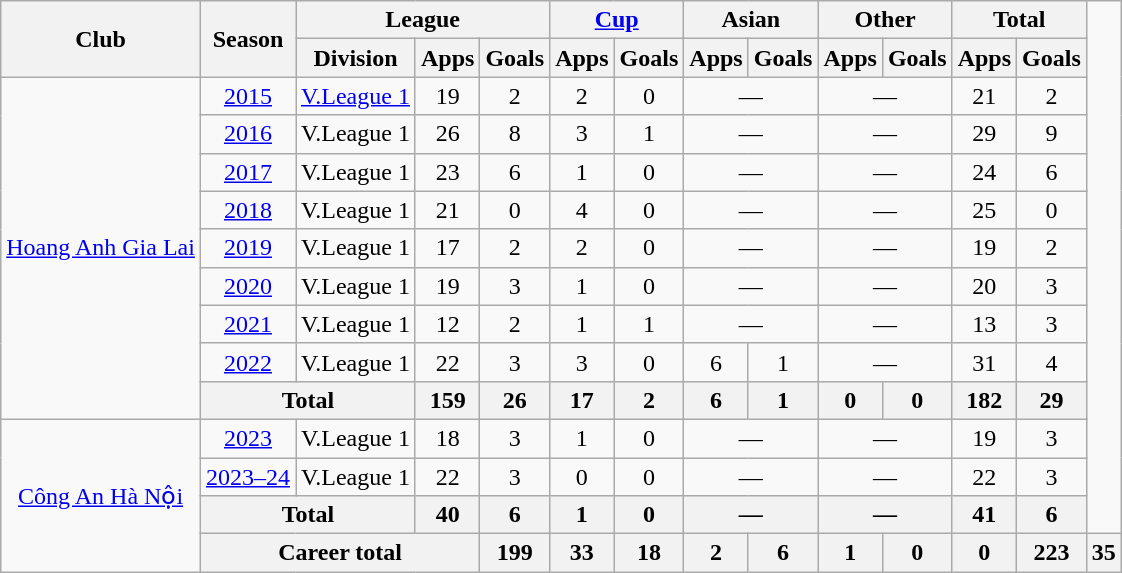<table class=wikitable style=text-align:center>
<tr>
<th rowspan="2">Club</th>
<th rowspan="2">Season</th>
<th colspan="3">League</th>
<th colspan="2"><a href='#'>Cup</a></th>
<th colspan="2">Asian</th>
<th colspan="2">Other</th>
<th colspan="2">Total</th>
</tr>
<tr>
<th>Division</th>
<th>Apps</th>
<th>Goals</th>
<th>Apps</th>
<th>Goals</th>
<th>Apps</th>
<th>Goals</th>
<th>Apps</th>
<th>Goals</th>
<th>Apps</th>
<th>Goals</th>
</tr>
<tr>
<td rowspan=9><a href='#'>Hoang Anh Gia Lai</a></td>
<td><a href='#'>2015</a></td>
<td><a href='#'>V.League 1</a></td>
<td>19</td>
<td>2</td>
<td>2</td>
<td>0</td>
<td colspan="2">—</td>
<td colspan="2">—</td>
<td>21</td>
<td>2</td>
</tr>
<tr>
<td><a href='#'>2016</a></td>
<td>V.League 1</td>
<td>26</td>
<td>8</td>
<td>3</td>
<td>1</td>
<td colspan="2">—</td>
<td colspan="2">—</td>
<td>29</td>
<td>9</td>
</tr>
<tr>
<td><a href='#'>2017</a></td>
<td>V.League 1</td>
<td>23</td>
<td>6</td>
<td>1</td>
<td>0</td>
<td colspan="2">—</td>
<td colspan="2">—</td>
<td>24</td>
<td>6</td>
</tr>
<tr>
<td><a href='#'>2018</a></td>
<td>V.League 1</td>
<td>21</td>
<td>0</td>
<td>4</td>
<td>0</td>
<td colspan="2">—</td>
<td colspan="2">—</td>
<td>25</td>
<td>0</td>
</tr>
<tr>
<td><a href='#'>2019</a></td>
<td>V.League 1</td>
<td>17</td>
<td>2</td>
<td>2</td>
<td>0</td>
<td colspan="2">—</td>
<td colspan="2">—</td>
<td>19</td>
<td>2</td>
</tr>
<tr>
<td><a href='#'>2020</a></td>
<td>V.League 1</td>
<td>19</td>
<td>3</td>
<td>1</td>
<td>0</td>
<td colspan="2">—</td>
<td colspan="2">—</td>
<td>20</td>
<td>3</td>
</tr>
<tr>
<td><a href='#'>2021</a></td>
<td>V.League 1</td>
<td>12</td>
<td>2</td>
<td>1</td>
<td>1</td>
<td colspan="2">—</td>
<td colspan="2">—</td>
<td>13</td>
<td>3</td>
</tr>
<tr>
<td><a href='#'>2022</a></td>
<td>V.League 1</td>
<td>22</td>
<td>3</td>
<td>3</td>
<td>0</td>
<td>6</td>
<td>1</td>
<td colspan="2">—</td>
<td>31</td>
<td>4</td>
</tr>
<tr>
<th colspan=2>Total</th>
<th>159</th>
<th>26</th>
<th>17</th>
<th>2</th>
<th>6</th>
<th>1</th>
<th>0</th>
<th>0</th>
<th>182</th>
<th>29</th>
</tr>
<tr>
<td rowspan=9><a href='#'>Công An Hà Nội</a></td>
<td><a href='#'>2023</a></td>
<td>V.League 1</td>
<td>18</td>
<td>3</td>
<td>1</td>
<td>0</td>
<td colspan=2>—</td>
<td colspan=2>—</td>
<td>19</td>
<td>3</td>
</tr>
<tr>
<td><a href='#'>2023–24</a></td>
<td>V.League 1</td>
<td>22</td>
<td>3</td>
<td>0</td>
<td>0</td>
<td colspan=2>—</td>
<td colspan=2>—</td>
<td>22</td>
<td>3</td>
</tr>
<tr>
<th colspan=2>Total</th>
<th>40</th>
<th>6</th>
<th>1</th>
<th>0</th>
<th colspan=2>—</th>
<th colspan=2>—</th>
<th>41</th>
<th>6</th>
</tr>
<tr>
<th colspan="3">Career total</th>
<th>199</th>
<th>33</th>
<th>18</th>
<th>2</th>
<th>6</th>
<th>1</th>
<th>0</th>
<th>0</th>
<th>223</th>
<th>35</th>
</tr>
</table>
